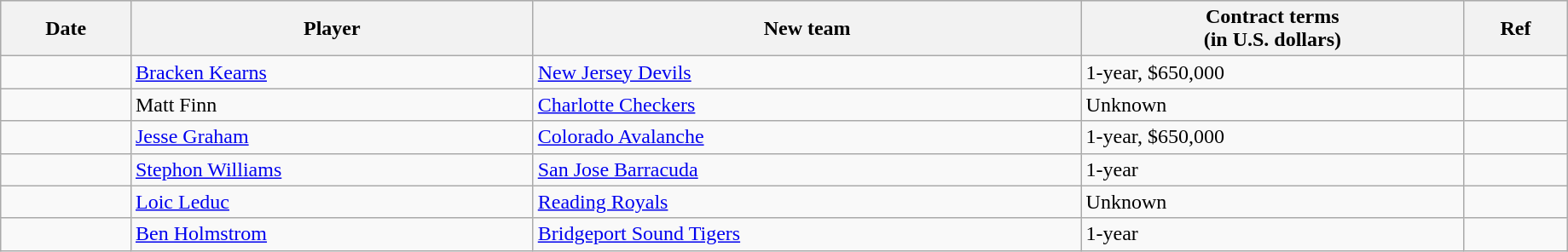<table class="wikitable" width=97%>
<tr style="background:#ddd; text-align:center;">
<th>Date</th>
<th>Player</th>
<th>New team</th>
<th>Contract terms<br>(in U.S. dollars)</th>
<th>Ref</th>
</tr>
<tr>
<td></td>
<td><a href='#'>Bracken Kearns</a></td>
<td><a href='#'>New Jersey Devils</a></td>
<td>1-year, $650,000</td>
<td></td>
</tr>
<tr>
<td></td>
<td>Matt Finn</td>
<td><a href='#'>Charlotte Checkers</a></td>
<td>Unknown</td>
<td></td>
</tr>
<tr>
<td></td>
<td><a href='#'>Jesse Graham</a></td>
<td><a href='#'>Colorado Avalanche</a></td>
<td>1-year, $650,000</td>
<td></td>
</tr>
<tr>
<td></td>
<td><a href='#'>Stephon Williams</a></td>
<td><a href='#'>San Jose Barracuda</a></td>
<td>1-year</td>
<td></td>
</tr>
<tr>
<td></td>
<td><a href='#'>Loic Leduc</a></td>
<td><a href='#'>Reading Royals</a></td>
<td>Unknown</td>
<td></td>
</tr>
<tr>
<td></td>
<td><a href='#'>Ben Holmstrom</a></td>
<td><a href='#'>Bridgeport Sound Tigers</a></td>
<td>1-year</td>
<td></td>
</tr>
</table>
